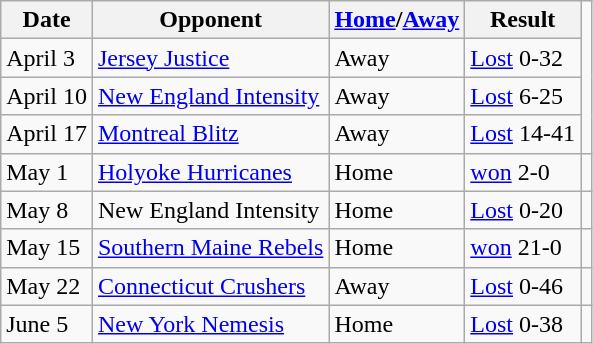<table class="wikitable">
<tr>
<th>Date</th>
<th>Opponent</th>
<th><a href='#'>Home</a>/<a href='#'>Away</a></th>
<th>Result</th>
</tr>
<tr>
<td>April 3</td>
<td><a href='#'>Jersey Justice</a></td>
<td>Away</td>
<td><a href='#'>Lost</a> 0-32</td>
</tr>
<tr>
<td>April 10</td>
<td><a href='#'>New England Intensity</a></td>
<td>Away</td>
<td><a href='#'>Lost</a> 6-25</td>
</tr>
<tr>
<td>April 17</td>
<td><a href='#'>Montreal Blitz</a></td>
<td>Away</td>
<td><a href='#'>Lost</a> 14-41</td>
</tr>
<tr>
<td>May 1</td>
<td><a href='#'>Holyoke Hurricanes</a></td>
<td>Home</td>
<td><a href='#'>won</a> 2-0</td>
<td></td>
</tr>
<tr>
<td>May 8</td>
<td>New England Intensity</td>
<td>Home</td>
<td><a href='#'>Lost</a> 0-20</td>
<td></td>
</tr>
<tr>
<td>May 15</td>
<td><a href='#'>Southern Maine Rebels</a></td>
<td>Home</td>
<td><a href='#'>won</a> 21-0</td>
<td></td>
</tr>
<tr>
<td>May 22</td>
<td><a href='#'>Connecticut Crushers</a></td>
<td>Away</td>
<td><a href='#'>Lost</a> 0-46</td>
<td></td>
</tr>
<tr>
<td>June 5</td>
<td><a href='#'>New York Nemesis</a></td>
<td>Home</td>
<td><a href='#'>Lost</a> 0-38</td>
<td></td>
</tr>
</table>
